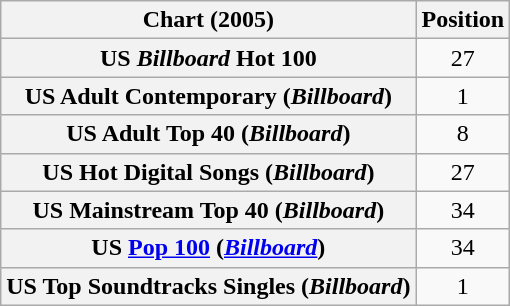<table class="wikitable plainrowheaders sortable" style="text-align:center">
<tr>
<th scope="col">Chart (2005)</th>
<th scope="col">Position</th>
</tr>
<tr>
<th scope="row">US <em>Billboard</em> Hot 100</th>
<td>27</td>
</tr>
<tr>
<th scope="row">US Adult Contemporary (<em>Billboard</em>)</th>
<td>1</td>
</tr>
<tr>
<th scope="row">US Adult Top 40 (<em>Billboard</em>)</th>
<td>8</td>
</tr>
<tr>
<th scope="row">US Hot Digital Songs (<em>Billboard</em>)</th>
<td>27</td>
</tr>
<tr>
<th scope="row">US Mainstream Top 40 (<em>Billboard</em>)</th>
<td>34</td>
</tr>
<tr>
<th scope="row">US <a href='#'>Pop 100</a> (<em><a href='#'>Billboard</a></em>)</th>
<td>34</td>
</tr>
<tr>
<th scope="row">US Top Soundtracks Singles (<em>Billboard</em>)</th>
<td>1</td>
</tr>
</table>
